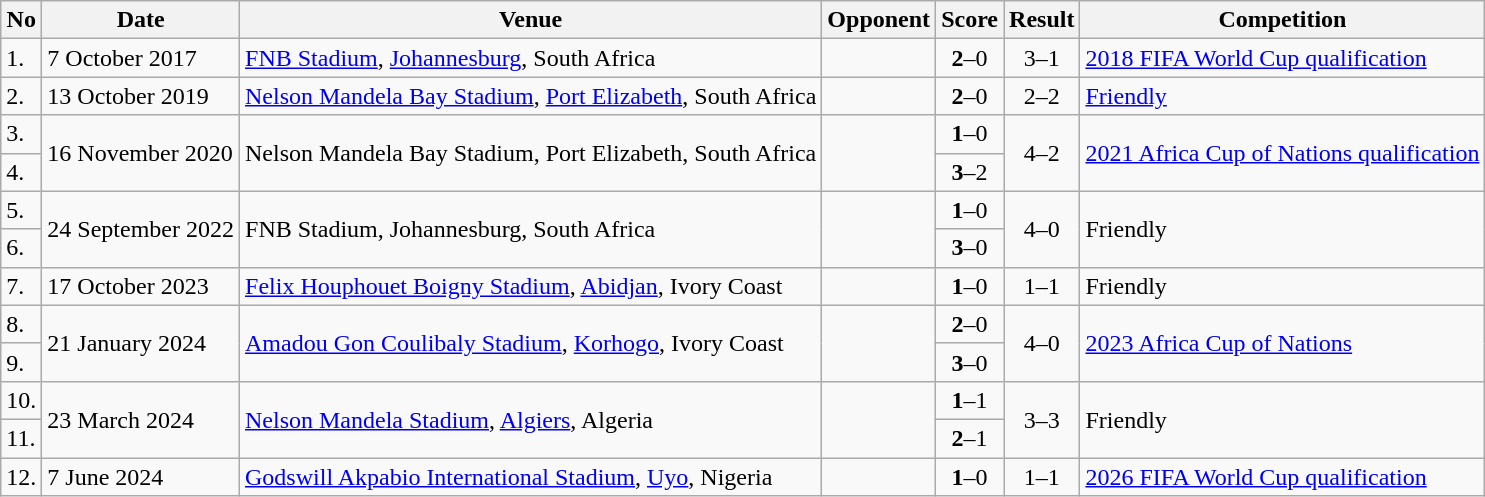<table class="wikitable">
<tr>
<th>No</th>
<th>Date</th>
<th>Venue</th>
<th>Opponent</th>
<th>Score</th>
<th>Result</th>
<th>Competition</th>
</tr>
<tr>
<td>1.</td>
<td>7 October 2017</td>
<td><a href='#'>FNB Stadium</a>, <a href='#'>Johannesburg</a>, South Africa</td>
<td></td>
<td align=center><strong>2</strong>–0</td>
<td align=center>3–1</td>
<td><a href='#'>2018 FIFA World Cup qualification</a></td>
</tr>
<tr>
<td>2.</td>
<td>13 October 2019</td>
<td><a href='#'>Nelson Mandela Bay Stadium</a>, <a href='#'>Port Elizabeth</a>, South Africa</td>
<td></td>
<td align=center><strong>2</strong>–0</td>
<td align=center>2–2</td>
<td><a href='#'>Friendly</a></td>
</tr>
<tr>
<td>3.</td>
<td rowspan="2">16 November 2020</td>
<td rowspan=2>Nelson Mandela Bay Stadium, Port Elizabeth, South Africa</td>
<td align=center rowspan="2"></td>
<td align=center><strong>1</strong>–0</td>
<td align=center rowspan="2">4–2</td>
<td rowspan="2"><a href='#'>2021 Africa Cup of Nations qualification</a></td>
</tr>
<tr>
<td>4.</td>
<td align=center><strong>3</strong>–2</td>
</tr>
<tr>
<td>5.</td>
<td rowspan=2>24 September 2022</td>
<td rowspan=2>FNB Stadium, Johannesburg, South Africa</td>
<td rowspan=2></td>
<td align=center><strong>1</strong>–0</td>
<td rowspan=2 align=center>4–0</td>
<td rowspan=2>Friendly</td>
</tr>
<tr>
<td>6.</td>
<td align=center><strong>3</strong>–0</td>
</tr>
<tr>
<td>7.</td>
<td>17 October 2023</td>
<td><a href='#'>Felix Houphouet Boigny Stadium</a>, <a href='#'>Abidjan</a>, Ivory Coast</td>
<td></td>
<td align=center><strong>1</strong>–0</td>
<td align=center>1–1</td>
<td>Friendly</td>
</tr>
<tr>
<td>8.</td>
<td rowspan=2>21 January 2024</td>
<td rowspan=2><a href='#'>Amadou Gon Coulibaly Stadium</a>, <a href='#'>Korhogo</a>, Ivory Coast</td>
<td rowspan=2></td>
<td align=center><strong>2</strong>–0</td>
<td rowspan=2 align=center>4–0</td>
<td rowspan=2><a href='#'>2023 Africa Cup of Nations</a></td>
</tr>
<tr>
<td>9.</td>
<td align=center><strong>3</strong>–0</td>
</tr>
<tr>
<td>10.</td>
<td rowspan=2>23 March 2024</td>
<td rowspan=2><a href='#'>Nelson Mandela Stadium</a>, <a href='#'>Algiers</a>, Algeria</td>
<td rowspan=2></td>
<td align=center><strong>1</strong>–1</td>
<td rowspan=2 align=center>3–3</td>
<td rowspan=2>Friendly</td>
</tr>
<tr>
<td>11.</td>
<td align=center><strong>2</strong>–1</td>
</tr>
<tr>
<td>12.</td>
<td>7 June 2024</td>
<td><a href='#'>Godswill Akpabio International Stadium</a>, <a href='#'>Uyo</a>, Nigeria</td>
<td></td>
<td align=center><strong>1</strong>–0</td>
<td align=center>1–1</td>
<td><a href='#'>2026 FIFA World Cup qualification</a></td>
</tr>
</table>
